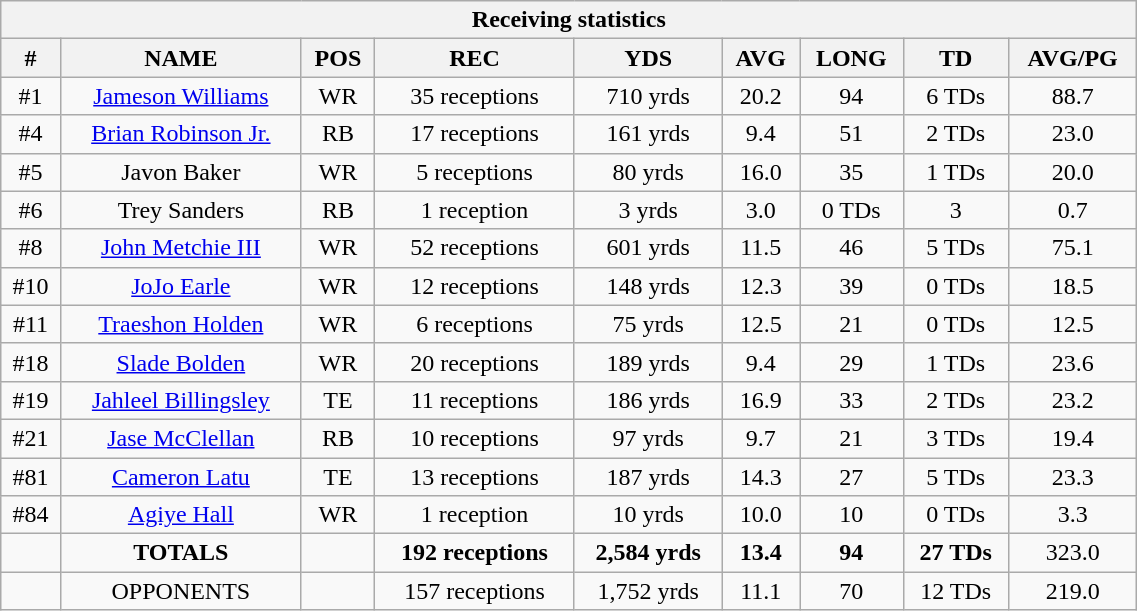<table style="width:60%; text-align:center;" class="wikitable collapsible collapsed">
<tr>
<th colspan="9">Receiving statistics</th>
</tr>
<tr>
<th>#</th>
<th>NAME</th>
<th>POS</th>
<th>REC</th>
<th>YDS</th>
<th>AVG</th>
<th>LONG</th>
<th>TD</th>
<th>AVG/PG</th>
</tr>
<tr>
<td>#1</td>
<td><a href='#'>Jameson Williams</a></td>
<td>WR</td>
<td>35 receptions</td>
<td>710 yrds</td>
<td>20.2</td>
<td>94</td>
<td>6 TDs</td>
<td>88.7</td>
</tr>
<tr>
<td>#4</td>
<td><a href='#'>Brian Robinson Jr.</a></td>
<td>RB</td>
<td>17 receptions</td>
<td>161 yrds</td>
<td>9.4</td>
<td>51</td>
<td>2 TDs</td>
<td>23.0</td>
</tr>
<tr>
<td>#5</td>
<td>Javon Baker</td>
<td>WR</td>
<td>5 receptions</td>
<td>80 yrds</td>
<td>16.0</td>
<td>35</td>
<td>1 TDs</td>
<td>20.0</td>
</tr>
<tr>
<td>#6</td>
<td>Trey Sanders</td>
<td>RB</td>
<td>1 reception</td>
<td>3 yrds</td>
<td>3.0</td>
<td>0 TDs</td>
<td>3</td>
<td>0.7</td>
</tr>
<tr>
<td>#8</td>
<td><a href='#'>John Metchie III</a></td>
<td>WR</td>
<td>52 receptions</td>
<td>601 yrds</td>
<td>11.5</td>
<td>46</td>
<td>5 TDs</td>
<td>75.1</td>
</tr>
<tr>
<td>#10</td>
<td><a href='#'>JoJo Earle</a></td>
<td>WR</td>
<td>12 receptions</td>
<td>148 yrds</td>
<td>12.3</td>
<td>39</td>
<td>0 TDs</td>
<td>18.5</td>
</tr>
<tr>
<td>#11</td>
<td><a href='#'>Traeshon Holden</a></td>
<td>WR</td>
<td>6 receptions</td>
<td>75 yrds</td>
<td>12.5</td>
<td>21</td>
<td>0 TDs</td>
<td>12.5</td>
</tr>
<tr>
<td>#18</td>
<td><a href='#'>Slade Bolden</a></td>
<td>WR</td>
<td>20 receptions</td>
<td>189 yrds</td>
<td>9.4</td>
<td>29</td>
<td>1 TDs</td>
<td>23.6</td>
</tr>
<tr>
<td>#19</td>
<td><a href='#'>Jahleel Billingsley</a></td>
<td>TE</td>
<td>11 receptions</td>
<td>186 yrds</td>
<td>16.9</td>
<td>33</td>
<td>2 TDs</td>
<td>23.2</td>
</tr>
<tr>
<td>#21</td>
<td><a href='#'>Jase McClellan</a></td>
<td>RB</td>
<td>10 receptions</td>
<td>97 yrds</td>
<td>9.7</td>
<td>21</td>
<td>3 TDs</td>
<td>19.4</td>
</tr>
<tr>
<td>#81</td>
<td><a href='#'>Cameron Latu</a></td>
<td>TE</td>
<td>13 receptions</td>
<td>187 yrds</td>
<td>14.3</td>
<td>27</td>
<td>5 TDs</td>
<td>23.3</td>
</tr>
<tr>
<td>#84</td>
<td><a href='#'>Agiye Hall</a></td>
<td>WR</td>
<td>1 reception</td>
<td>10 yrds</td>
<td>10.0</td>
<td>10</td>
<td>0 TDs</td>
<td>3.3</td>
</tr>
<tr>
<td></td>
<td><strong>TOTALS</strong></td>
<td></td>
<td><strong>192 receptions</strong></td>
<td><strong>2,584 yrds</strong></td>
<td><strong>13.4</strong></td>
<td><strong>94</strong></td>
<td><strong>27 TDs</strong></td>
<td>323.0</td>
</tr>
<tr>
<td></td>
<td>OPPONENTS</td>
<td></td>
<td>157 receptions</td>
<td>1,752 yrds</td>
<td>11.1</td>
<td>70</td>
<td>12 TDs</td>
<td>219.0</td>
</tr>
</table>
